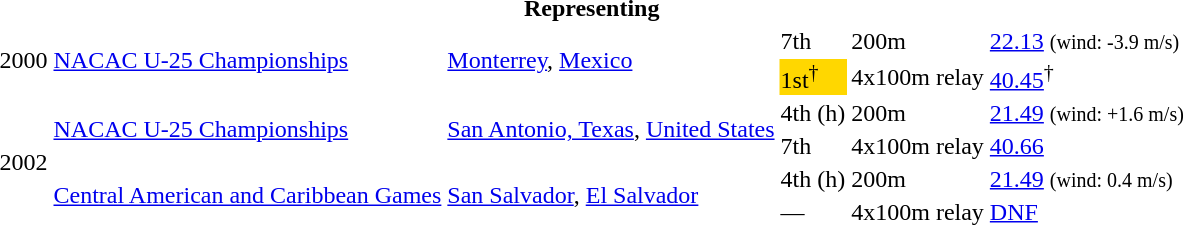<table>
<tr>
<th colspan="6">Representing </th>
</tr>
<tr>
<td rowspan=2>2000</td>
<td rowspan=2><a href='#'>NACAC U-25 Championships</a></td>
<td rowspan=2><a href='#'>Monterrey</a>, <a href='#'>Mexico</a></td>
<td>7th</td>
<td>200m</td>
<td><a href='#'>22.13</a> <small>(wind: -3.9 m/s)</small></td>
</tr>
<tr>
<td bgcolor=gold>1st<sup>†</sup></td>
<td>4x100m relay</td>
<td><a href='#'>40.45</a><sup>†</sup></td>
</tr>
<tr>
<td rowspan=4>2002</td>
<td rowspan=2><a href='#'>NACAC U-25 Championships</a></td>
<td rowspan=2><a href='#'>San Antonio, Texas</a>, <a href='#'>United States</a></td>
<td>4th (h)</td>
<td>200m</td>
<td><a href='#'>21.49</a> <small>(wind: +1.6 m/s)</small></td>
</tr>
<tr>
<td>7th</td>
<td>4x100m relay</td>
<td><a href='#'>40.66</a></td>
</tr>
<tr>
<td rowspan=2><a href='#'>Central American and Caribbean Games</a></td>
<td rowspan=2><a href='#'>San Salvador</a>, <a href='#'>El Salvador</a></td>
<td>4th (h)</td>
<td>200m</td>
<td><a href='#'>21.49</a> <small>(wind: 0.4 m/s)</small></td>
</tr>
<tr>
<td>—</td>
<td>4x100m relay</td>
<td><a href='#'>DNF</a></td>
</tr>
</table>
